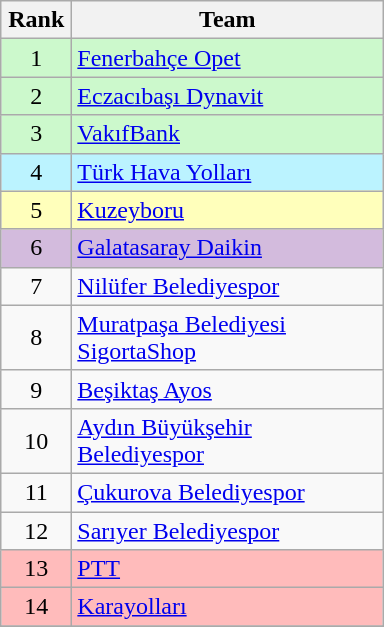<table class="wikitable" style="text-align: center;">
<tr>
<th style="width: 40px;">Rank</th>
<th style="width: 200px;">Team</th>
</tr>
<tr bgcolor=#CCF9CC>
<td>1</td>
<td style="text-align: left;"><a href='#'>Fenerbahçe Opet</a></td>
</tr>
<tr bgcolor=#CCF9CC>
<td>2</td>
<td style="text-align: left;"><a href='#'>Eczacıbaşı Dynavit</a></td>
</tr>
<tr bgcolor=#CCF9CC>
<td>3</td>
<td style="text-align: left;"><a href='#'>VakıfBank</a></td>
</tr>
<tr bgcolor=#BBF3FF>
<td>4</td>
<td style="text-align: left;"><a href='#'>Türk Hava Yolları</a></td>
</tr>
<tr bgcolor=#FFFFBB>
<td>5</td>
<td style="text-align: left;"><a href='#'>Kuzeyboru</a></td>
</tr>
<tr bgcolor=#D3BBDD>
<td>6</td>
<td style="text-align: left;"><a href='#'>Galatasaray Daikin</a></td>
</tr>
<tr>
<td>7</td>
<td style="text-align: left;"><a href='#'>Nilüfer Belediyespor</a></td>
</tr>
<tr>
<td>8</td>
<td style="text-align: left;"><a href='#'>Muratpaşa Belediyesi SigortaShop</a></td>
</tr>
<tr>
<td>9</td>
<td style="text-align: left;"><a href='#'>Beşiktaş Ayos</a></td>
</tr>
<tr>
<td>10</td>
<td style="text-align: left;"><a href='#'>Aydın Büyükşehir Belediyespor</a></td>
</tr>
<tr>
<td>11</td>
<td style="text-align: left;"><a href='#'>Çukurova Belediyespor</a></td>
</tr>
<tr>
<td>12</td>
<td style="text-align: left;"><a href='#'>Sarıyer Belediyespor</a></td>
</tr>
<tr bgcolor=#FFBBBB>
<td>13</td>
<td style="text-align: left;"><a href='#'>PTT</a></td>
</tr>
<tr bgcolor=#FFBBBB>
<td>14</td>
<td style="text-align: left;"><a href='#'>Karayolları</a></td>
</tr>
<tr>
</tr>
</table>
